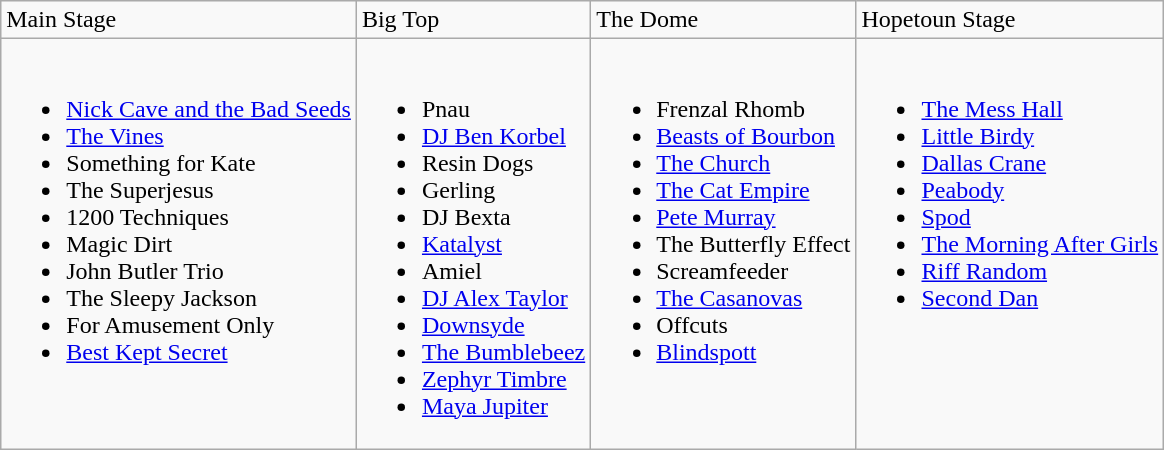<table class="wikitable">
<tr>
<td>Main Stage</td>
<td>Big Top</td>
<td>The Dome</td>
<td>Hopetoun Stage</td>
</tr>
<tr valign="top">
<td><br><ul><li><a href='#'>Nick Cave and the Bad Seeds</a></li><li><a href='#'>The Vines</a></li><li>Something for Kate</li><li>The Superjesus</li><li>1200 Techniques</li><li>Magic Dirt</li><li>John Butler Trio</li><li>The Sleepy Jackson</li><li>For Amusement Only</li><li><a href='#'>Best Kept Secret</a></li></ul></td>
<td><br><ul><li>Pnau</li><li><a href='#'>DJ Ben Korbel</a></li><li>Resin Dogs</li><li>Gerling</li><li>DJ Bexta</li><li><a href='#'>Katalyst</a></li><li>Amiel</li><li><a href='#'>DJ Alex Taylor</a></li><li><a href='#'>Downsyde</a></li><li><a href='#'>The Bumblebeez</a></li><li><a href='#'>Zephyr Timbre</a></li><li><a href='#'>Maya Jupiter</a></li></ul></td>
<td><br><ul><li>Frenzal Rhomb</li><li><a href='#'>Beasts of Bourbon</a></li><li><a href='#'>The Church</a></li><li><a href='#'>The Cat Empire</a></li><li><a href='#'>Pete Murray</a></li><li>The Butterfly Effect</li><li>Screamfeeder</li><li><a href='#'>The Casanovas</a></li><li>Offcuts</li><li><a href='#'>Blindspott</a></li></ul></td>
<td><br><ul><li><a href='#'>The Mess Hall</a></li><li><a href='#'>Little Birdy</a></li><li><a href='#'>Dallas Crane</a></li><li><a href='#'>Peabody</a></li><li><a href='#'>Spod</a></li><li><a href='#'>The Morning After Girls</a></li><li><a href='#'>Riff Random</a></li><li><a href='#'>Second Dan</a></li></ul></td>
</tr>
</table>
